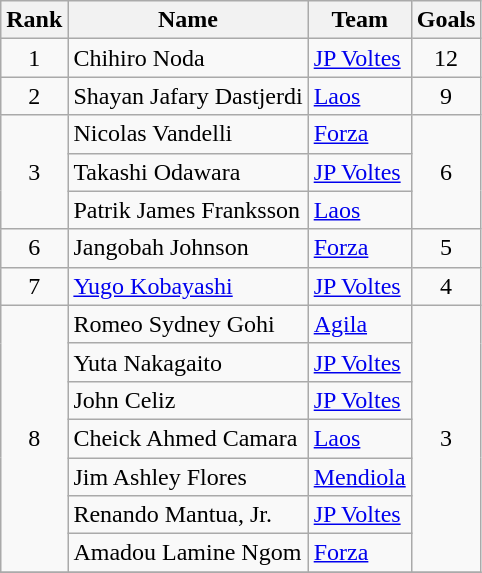<table class="wikitable">
<tr>
<th>Rank</th>
<th>Name</th>
<th>Team</th>
<th>Goals</th>
</tr>
<tr>
<td style="text-align: center;">1</td>
<td> Chihiro Noda</td>
<td><a href='#'>JP Voltes</a></td>
<td style="text-align: center;">12</td>
</tr>
<tr>
<td style="text-align: center;">2</td>
<td> Shayan Jafary Dastjerdi</td>
<td><a href='#'>Laos</a></td>
<td style="text-align: center;">9</td>
</tr>
<tr>
<td rowspan="3" style="text-align: center;">3</td>
<td> Nicolas Vandelli</td>
<td><a href='#'>Forza</a></td>
<td rowspan="3" style="text-align: center;">6</td>
</tr>
<tr>
<td> Takashi Odawara</td>
<td><a href='#'>JP Voltes</a></td>
</tr>
<tr>
<td> Patrik James Franksson</td>
<td><a href='#'>Laos</a></td>
</tr>
<tr>
<td style="text-align: center;">6</td>
<td> Jangobah Johnson</td>
<td><a href='#'>Forza</a></td>
<td style="text-align: center;">5</td>
</tr>
<tr>
<td style="text-align: center;">7</td>
<td> <a href='#'>Yugo Kobayashi</a></td>
<td><a href='#'>JP Voltes</a></td>
<td style="text-align: center;">4</td>
</tr>
<tr>
<td rowspan="7" style="text-align: center;">8</td>
<td> Romeo Sydney Gohi</td>
<td><a href='#'>Agila</a></td>
<td rowspan="7" style="text-align: center;">3</td>
</tr>
<tr>
<td> Yuta Nakagaito</td>
<td><a href='#'>JP Voltes</a></td>
</tr>
<tr>
<td> John Celiz</td>
<td><a href='#'>JP Voltes</a></td>
</tr>
<tr>
<td> Cheick Ahmed Camara</td>
<td><a href='#'>Laos</a></td>
</tr>
<tr>
<td> Jim Ashley Flores</td>
<td><a href='#'>Mendiola</a></td>
</tr>
<tr>
<td> Renando Mantua, Jr.</td>
<td><a href='#'>JP Voltes</a></td>
</tr>
<tr>
<td> Amadou Lamine Ngom</td>
<td><a href='#'>Forza</a></td>
</tr>
<tr>
</tr>
</table>
